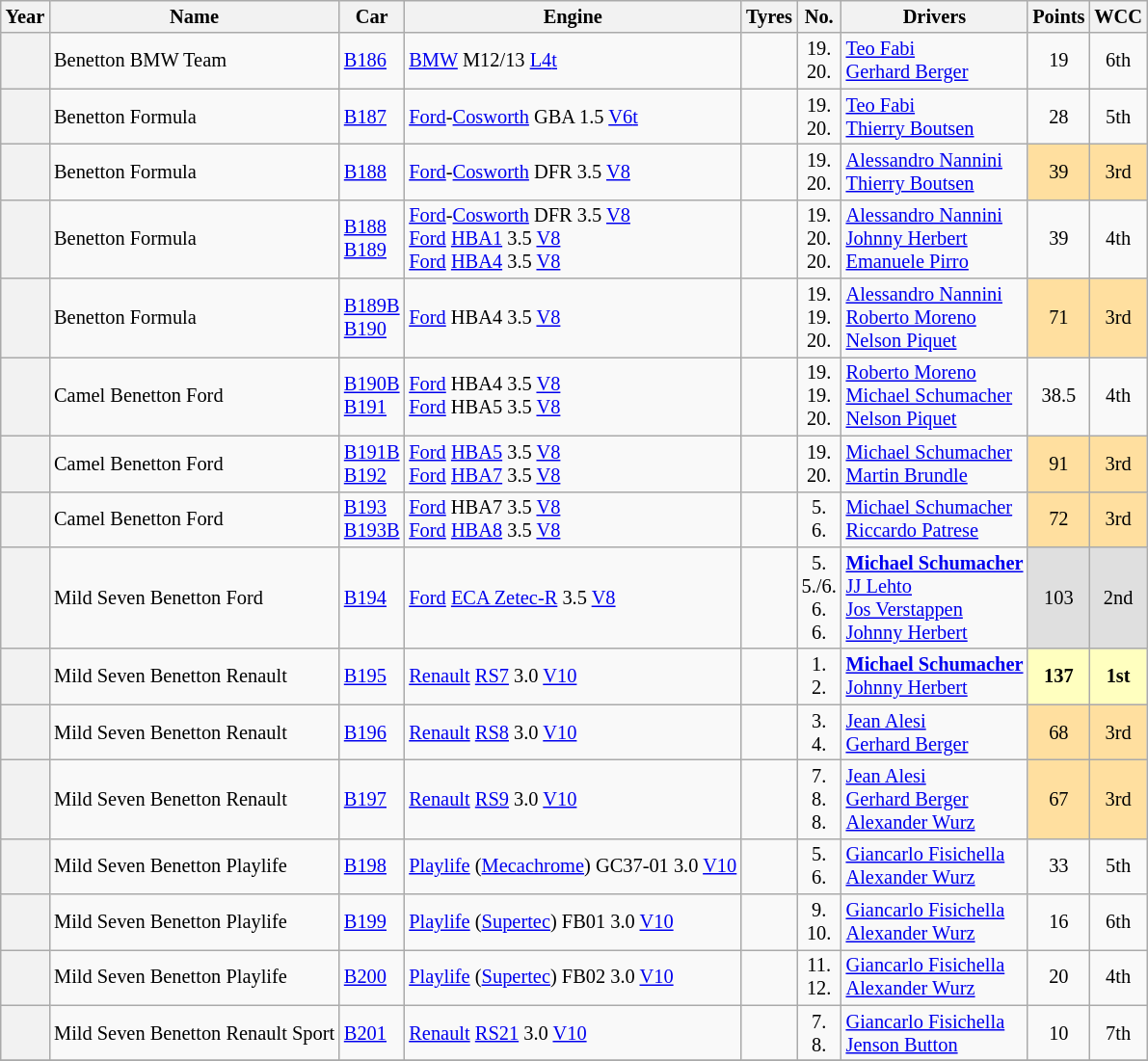<table class="wikitable" style="text-align:center; font-size:85%">
<tr>
<th>Year</th>
<th>Name</th>
<th>Car</th>
<th>Engine</th>
<th>Tyres</th>
<th>No.</th>
<th>Drivers</th>
<th>Points</th>
<th>WCC</th>
</tr>
<tr>
<th></th>
<td align="left"> Benetton BMW Team</td>
<td align="left"><a href='#'>B186</a></td>
<td align="left"><a href='#'>BMW</a> M12/13 <a href='#'>L4</a><a href='#'>t</a></td>
<td></td>
<td>19.<br>20.</td>
<td align="left"> <a href='#'>Teo Fabi</a><br> <a href='#'>Gerhard Berger</a></td>
<td>19</td>
<td>6th</td>
</tr>
<tr>
<th></th>
<td align="left"> Benetton Formula</td>
<td align="left"><a href='#'>B187</a></td>
<td align="left"><a href='#'>Ford</a>-<a href='#'>Cosworth</a> GBA 1.5 <a href='#'>V6</a><a href='#'>t</a></td>
<td></td>
<td>19.<br>20.</td>
<td align="left"> <a href='#'>Teo Fabi</a><br> <a href='#'>Thierry Boutsen</a></td>
<td>28</td>
<td>5th</td>
</tr>
<tr>
<th></th>
<td align="left"> Benetton Formula</td>
<td align="left"><a href='#'>B188</a></td>
<td align="left"><a href='#'>Ford</a>-<a href='#'>Cosworth</a> DFR 3.5 <a href='#'>V8</a></td>
<td></td>
<td>19.<br>20.</td>
<td align="left"> <a href='#'>Alessandro Nannini</a><br> <a href='#'>Thierry Boutsen</a></td>
<td style="background:#ffdf9f;">39</td>
<td style="background:#ffdf9f;">3rd</td>
</tr>
<tr>
<th></th>
<td align="left"> Benetton Formula</td>
<td align="left"><a href='#'>B188</a><br><a href='#'>B189</a></td>
<td align="left"><a href='#'>Ford</a>-<a href='#'>Cosworth</a> DFR 3.5 <a href='#'>V8</a><br><a href='#'>Ford</a> <a href='#'>HBA1</a> 3.5 <a href='#'>V8</a><br><a href='#'>Ford</a> <a href='#'>HBA4</a> 3.5 <a href='#'>V8</a></td>
<td></td>
<td>19.<br>20.<br>20.</td>
<td align="left"> <a href='#'>Alessandro Nannini</a><br> <a href='#'>Johnny Herbert</a><br> <a href='#'>Emanuele Pirro</a></td>
<td>39</td>
<td>4th</td>
</tr>
<tr>
<th></th>
<td align="left"> Benetton Formula</td>
<td align="left"><a href='#'>B189B</a><br><a href='#'>B190</a></td>
<td align="left"><a href='#'>Ford</a> HBA4 3.5 <a href='#'>V8</a></td>
<td></td>
<td>19.<br>19.<br>20.</td>
<td align="left"> <a href='#'>Alessandro Nannini</a><br> <a href='#'>Roberto Moreno</a><br> <a href='#'>Nelson Piquet</a></td>
<td style="background:#ffdf9f;">71</td>
<td style="background:#ffdf9f;">3rd</td>
</tr>
<tr>
<th></th>
<td align="left"> Camel Benetton Ford</td>
<td align="left"><a href='#'>B190B</a><br><a href='#'>B191</a></td>
<td align="left"><a href='#'>Ford</a> HBA4 3.5 <a href='#'>V8</a><br><a href='#'>Ford</a> HBA5 3.5 <a href='#'>V8</a></td>
<td></td>
<td>19.<br>19.<br>20.</td>
<td align="left"> <a href='#'>Roberto Moreno</a><br> <a href='#'>Michael Schumacher</a><br> <a href='#'>Nelson Piquet</a></td>
<td>38.5</td>
<td>4th</td>
</tr>
<tr>
<th></th>
<td align="left"> Camel Benetton Ford</td>
<td align="left"><a href='#'>B191B</a><br><a href='#'>B192</a></td>
<td align="left"><a href='#'>Ford</a> <a href='#'>HBA5</a> 3.5 <a href='#'>V8</a><br><a href='#'>Ford</a> <a href='#'>HBA7</a> 3.5 <a href='#'>V8</a></td>
<td></td>
<td>19.<br>20.</td>
<td align="left"> <a href='#'>Michael Schumacher</a><br> <a href='#'>Martin Brundle</a></td>
<td style="background:#ffdf9f;">91</td>
<td style="background:#ffdf9f;">3rd</td>
</tr>
<tr>
<th></th>
<td align="left"> Camel Benetton Ford</td>
<td align="left"><a href='#'>B193</a><br><a href='#'>B193B</a></td>
<td align="left"><a href='#'>Ford</a> HBA7 3.5 <a href='#'>V8</a><br><a href='#'>Ford</a> <a href='#'>HBA8</a> 3.5 <a href='#'>V8</a></td>
<td></td>
<td>5.<br>6.</td>
<td align="left"> <a href='#'>Michael Schumacher</a><br> <a href='#'>Riccardo Patrese</a></td>
<td style="background:#ffdf9f;">72</td>
<td style="background:#ffdf9f;">3rd</td>
</tr>
<tr>
<th></th>
<td align="left"> Mild Seven Benetton Ford</td>
<td align="left"><a href='#'>B194</a></td>
<td align="left"><a href='#'>Ford</a> <a href='#'>ECA Zetec-R</a> 3.5 <a href='#'>V8</a></td>
<td></td>
<td>5.<br>5./6.<br>6.<br>6.</td>
<td align="left"> <strong><a href='#'>Michael Schumacher</a></strong><br> <a href='#'>JJ Lehto</a><br> <a href='#'>Jos Verstappen</a><br> <a href='#'>Johnny Herbert</a></td>
<td style="background:#dfdfdf;">103</td>
<td style="background:#dfdfdf;">2nd</td>
</tr>
<tr>
<th></th>
<td align="left"> Mild Seven Benetton Renault</td>
<td align="left"><a href='#'>B195</a></td>
<td align="left"><a href='#'>Renault</a> <a href='#'>RS7</a> 3.0 <a href='#'>V10</a></td>
<td></td>
<td>1.<br>2.</td>
<td align="left"> <strong><a href='#'>Michael Schumacher</a></strong><br> <a href='#'>Johnny Herbert</a></td>
<td style="background:#ffffbf;"><strong>137</strong></td>
<td style="background:#ffffbf;"><strong>1st</strong></td>
</tr>
<tr>
<th></th>
<td align="left"> Mild Seven Benetton Renault</td>
<td align="left"><a href='#'>B196</a></td>
<td align="left"><a href='#'>Renault</a> <a href='#'>RS8</a> 3.0 <a href='#'>V10</a></td>
<td></td>
<td>3.<br>4.</td>
<td align="left"> <a href='#'>Jean Alesi</a><br> <a href='#'>Gerhard Berger</a></td>
<td style="background:#ffdf9f;">68</td>
<td style="background:#ffdf9f;">3rd</td>
</tr>
<tr>
<th></th>
<td align="left"> Mild Seven Benetton Renault</td>
<td align="left"><a href='#'>B197</a></td>
<td align="left"><a href='#'>Renault</a> <a href='#'>RS9</a> 3.0 <a href='#'>V10</a></td>
<td></td>
<td>7.<br>8.<br>8.</td>
<td align="left"> <a href='#'>Jean Alesi</a><br> <a href='#'>Gerhard Berger</a><br> <a href='#'>Alexander Wurz</a></td>
<td style="background:#ffdf9f;">67</td>
<td style="background:#ffdf9f;">3rd</td>
</tr>
<tr>
<th></th>
<td align="left"> Mild Seven Benetton Playlife</td>
<td align="left"><a href='#'>B198</a></td>
<td align="left"><a href='#'>Playlife</a> (<a href='#'>Mecachrome</a>) GC37-01 3.0 <a href='#'>V10</a></td>
<td></td>
<td>5.<br>6.</td>
<td align="left"> <a href='#'>Giancarlo Fisichella</a><br> <a href='#'>Alexander Wurz</a></td>
<td>33</td>
<td>5th</td>
</tr>
<tr>
<th></th>
<td align="left"> Mild Seven Benetton Playlife</td>
<td align="left"><a href='#'>B199</a></td>
<td align="left"><a href='#'>Playlife</a> (<a href='#'>Supertec</a>) FB01 3.0 <a href='#'>V10</a></td>
<td></td>
<td>9.<br>10.</td>
<td align="left"> <a href='#'>Giancarlo Fisichella</a><br> <a href='#'>Alexander Wurz</a></td>
<td>16</td>
<td>6th</td>
</tr>
<tr>
<th></th>
<td align="left"> Mild Seven Benetton Playlife</td>
<td align="left"><a href='#'>B200</a></td>
<td align="left"><a href='#'>Playlife</a> (<a href='#'>Supertec</a>) FB02 3.0 <a href='#'>V10</a></td>
<td></td>
<td>11.<br>12.</td>
<td align="left"> <a href='#'>Giancarlo Fisichella</a><br> <a href='#'>Alexander Wurz</a></td>
<td>20</td>
<td>4th</td>
</tr>
<tr>
<th></th>
<td align="left"> Mild Seven Benetton Renault Sport</td>
<td align="left"><a href='#'>B201</a></td>
<td align="left"><a href='#'>Renault</a> <a href='#'>RS21</a> 3.0 <a href='#'>V10</a></td>
<td></td>
<td>7.<br>8.</td>
<td align="left"> <a href='#'>Giancarlo Fisichella</a><br> <a href='#'>Jenson Button</a></td>
<td>10</td>
<td>7th</td>
</tr>
<tr>
</tr>
</table>
